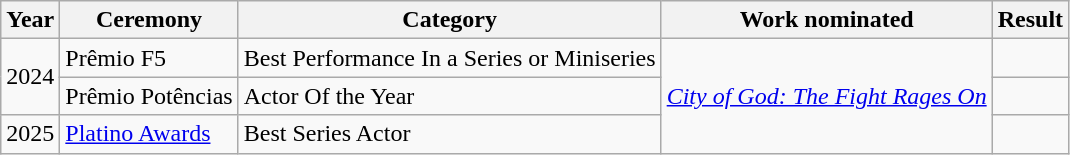<table class="wikitable">
<tr>
<th>Year</th>
<th>Ceremony</th>
<th>Category</th>
<th>Work nominated</th>
<th>Result</th>
</tr>
<tr>
<td rowspan="2">2024</td>
<td>Prêmio F5</td>
<td>Best Performance In a Series or Miniseries</td>
<td rowspan="3" style="text-align:center;"><em><a href='#'>City of God: The Fight Rages On</a></em></td>
<td></td>
</tr>
<tr>
<td>Prêmio Potências</td>
<td>Actor Of the Year</td>
<td></td>
</tr>
<tr>
<td>2025</td>
<td><a href='#'>Platino Awards</a></td>
<td>Best Series Actor</td>
<td></td>
</tr>
</table>
